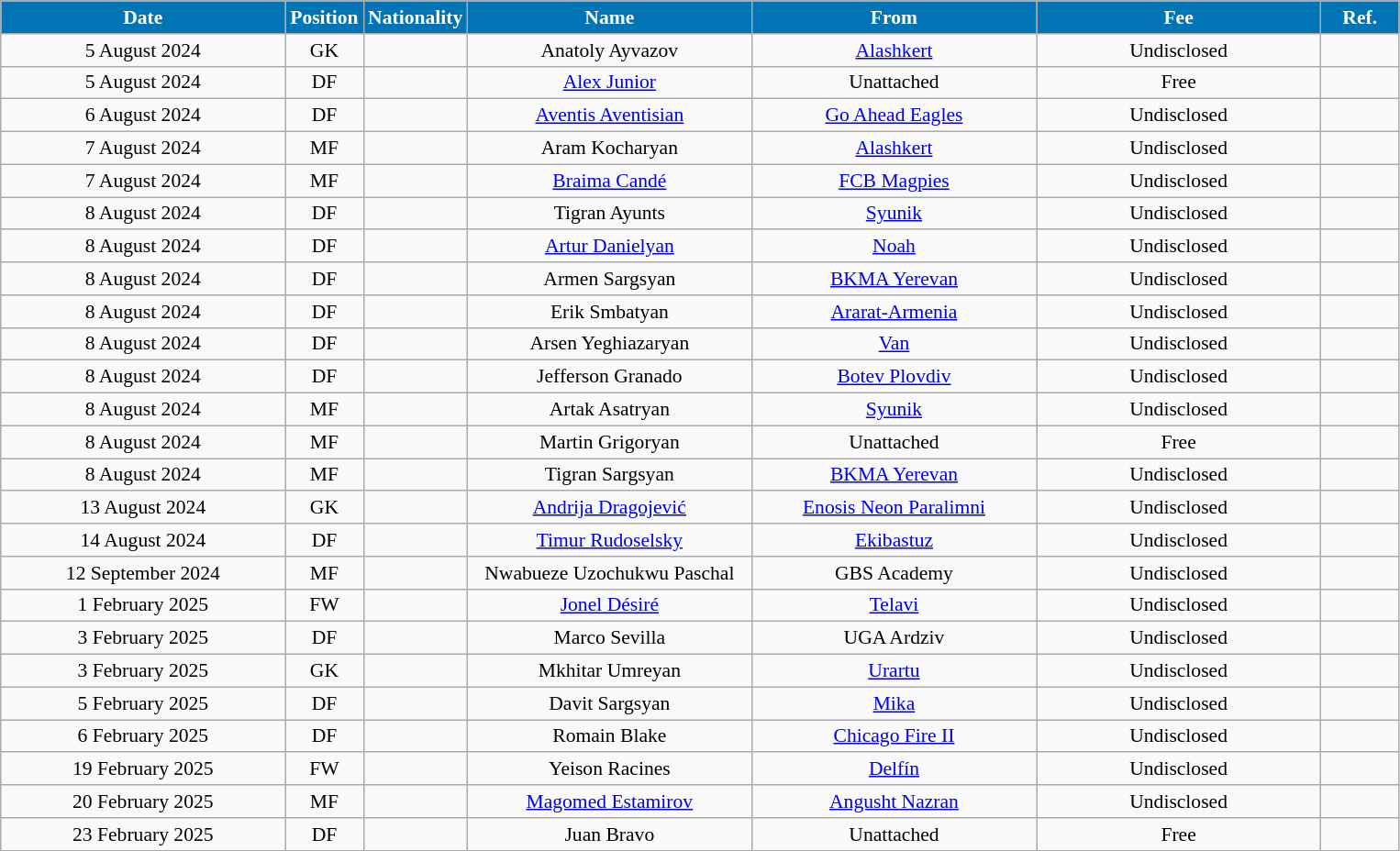<table class="wikitable"  style="text-align:center; font-size:90%; ">
<tr>
<th style="background:#0174B5; color:#FFFFFF; width:200px;">Date</th>
<th style="background:#0174B5; color:#FFFFFF; width:50px;">Position</th>
<th style="background:#0174B5; color:#FFFFFF; width:50px;">Nationality</th>
<th style="background:#0174B5; color:#FFFFFF; width:200px;">Name</th>
<th style="background:#0174B5; color:#FFFFFF; width:200px;">From</th>
<th style="background:#0174B5; color:#FFFFFF; width:200px;">Fee</th>
<th style="background:#0174B5; color:#FFFFFF; width:50px;">Ref.</th>
</tr>
<tr>
<td>5 August 2024</td>
<td>GK</td>
<td></td>
<td>Anatoly Ayvazov</td>
<td><a href='#'>Alashkert</a></td>
<td>Undisclosed</td>
<td></td>
</tr>
<tr>
<td>5 August 2024</td>
<td>DF</td>
<td></td>
<td><a href='#'>Alex Junior</a></td>
<td>Unattached</td>
<td>Free</td>
<td></td>
</tr>
<tr>
<td>6 August 2024</td>
<td>DF</td>
<td></td>
<td><a href='#'>Aventis Aventisian</a></td>
<td><a href='#'>Go Ahead Eagles</a></td>
<td>Undisclosed</td>
<td></td>
</tr>
<tr>
<td>7 August 2024</td>
<td>MF</td>
<td></td>
<td>Aram Kocharyan</td>
<td><a href='#'>Alashkert</a></td>
<td>Undisclosed</td>
<td></td>
</tr>
<tr>
<td>7 August 2024</td>
<td>MF</td>
<td></td>
<td><a href='#'>Braima Candé</a></td>
<td><a href='#'>FCB Magpies</a></td>
<td>Undisclosed</td>
<td></td>
</tr>
<tr>
<td>8 August 2024</td>
<td>DF</td>
<td></td>
<td>Tigran Ayunts</td>
<td><a href='#'>Syunik</a></td>
<td>Undisclosed</td>
<td></td>
</tr>
<tr>
<td>8 August 2024</td>
<td>DF</td>
<td></td>
<td><a href='#'>Artur Danielyan</a></td>
<td><a href='#'>Noah</a></td>
<td>Undisclosed</td>
<td></td>
</tr>
<tr>
<td>8 August 2024</td>
<td>DF</td>
<td></td>
<td>Armen Sargsyan</td>
<td><a href='#'>BKMA Yerevan</a></td>
<td>Undisclosed</td>
<td></td>
</tr>
<tr>
<td>8 August 2024</td>
<td>DF</td>
<td></td>
<td>Erik Smbatyan</td>
<td><a href='#'>Ararat-Armenia</a></td>
<td>Undisclosed</td>
<td></td>
</tr>
<tr>
<td>8 August 2024</td>
<td>DF</td>
<td></td>
<td>Arsen Yeghiazaryan</td>
<td><a href='#'>Van</a></td>
<td>Undisclosed</td>
<td></td>
</tr>
<tr>
<td>8 August 2024</td>
<td>DF</td>
<td></td>
<td>Jefferson Granado</td>
<td><a href='#'>Botev Plovdiv</a></td>
<td>Undisclosed</td>
<td></td>
</tr>
<tr>
<td>8 August 2024</td>
<td>MF</td>
<td></td>
<td>Artak Asatryan</td>
<td><a href='#'>Syunik</a></td>
<td>Undisclosed</td>
<td></td>
</tr>
<tr>
<td>8 August 2024</td>
<td>MF</td>
<td></td>
<td>Martin Grigoryan</td>
<td>Unattached</td>
<td>Free</td>
<td></td>
</tr>
<tr>
<td>8 August 2024</td>
<td>MF</td>
<td></td>
<td>Tigran Sargsyan</td>
<td><a href='#'>BKMA Yerevan</a></td>
<td>Undisclosed</td>
<td></td>
</tr>
<tr>
<td>13 August 2024</td>
<td>GK</td>
<td></td>
<td><a href='#'>Andrija Dragojević</a></td>
<td><a href='#'>Enosis Neon Paralimni</a></td>
<td>Undisclosed</td>
<td></td>
</tr>
<tr>
<td>14 August 2024</td>
<td>DF</td>
<td></td>
<td><a href='#'>Timur Rudoselsky</a></td>
<td><a href='#'>Ekibastuz</a></td>
<td>Undisclosed</td>
<td></td>
</tr>
<tr>
<td>12 September 2024</td>
<td>MF</td>
<td></td>
<td>Nwabueze Uzochukwu Paschal</td>
<td>GBS Academy</td>
<td>Undisclosed</td>
<td></td>
</tr>
<tr>
<td>1 February 2025</td>
<td>FW</td>
<td></td>
<td><a href='#'>Jonel Désiré</a></td>
<td><a href='#'>Telavi</a></td>
<td>Undisclosed</td>
<td></td>
</tr>
<tr>
<td>3 February 2025</td>
<td>DF</td>
<td></td>
<td>Marco Sevilla</td>
<td>UGA Ardziv</td>
<td>Undisclosed</td>
<td></td>
</tr>
<tr>
<td>3 February 2025</td>
<td>GK</td>
<td></td>
<td>Mkhitar Umreyan</td>
<td><a href='#'>Urartu</a></td>
<td>Undisclosed</td>
<td></td>
</tr>
<tr>
<td>5 February 2025</td>
<td>DF</td>
<td></td>
<td>Davit Sargsyan</td>
<td><a href='#'>Mika</a></td>
<td>Undisclosed</td>
<td></td>
</tr>
<tr>
<td>6 February 2025</td>
<td>DF</td>
<td></td>
<td>Romain Blake</td>
<td><a href='#'>Chicago Fire II</a></td>
<td>Undisclosed</td>
<td></td>
</tr>
<tr>
<td>19 February 2025</td>
<td>FW</td>
<td></td>
<td>Yeison Racines</td>
<td><a href='#'>Delfín</a></td>
<td>Undisclosed</td>
<td></td>
</tr>
<tr>
<td>20 February 2025</td>
<td>MF</td>
<td></td>
<td><a href='#'>Magomed Estamirov</a></td>
<td><a href='#'>Angusht Nazran</a></td>
<td>Undisclosed</td>
<td></td>
</tr>
<tr>
<td>23 February 2025</td>
<td>DF</td>
<td></td>
<td>Juan Bravo</td>
<td>Unattached</td>
<td>Free</td>
<td></td>
</tr>
</table>
